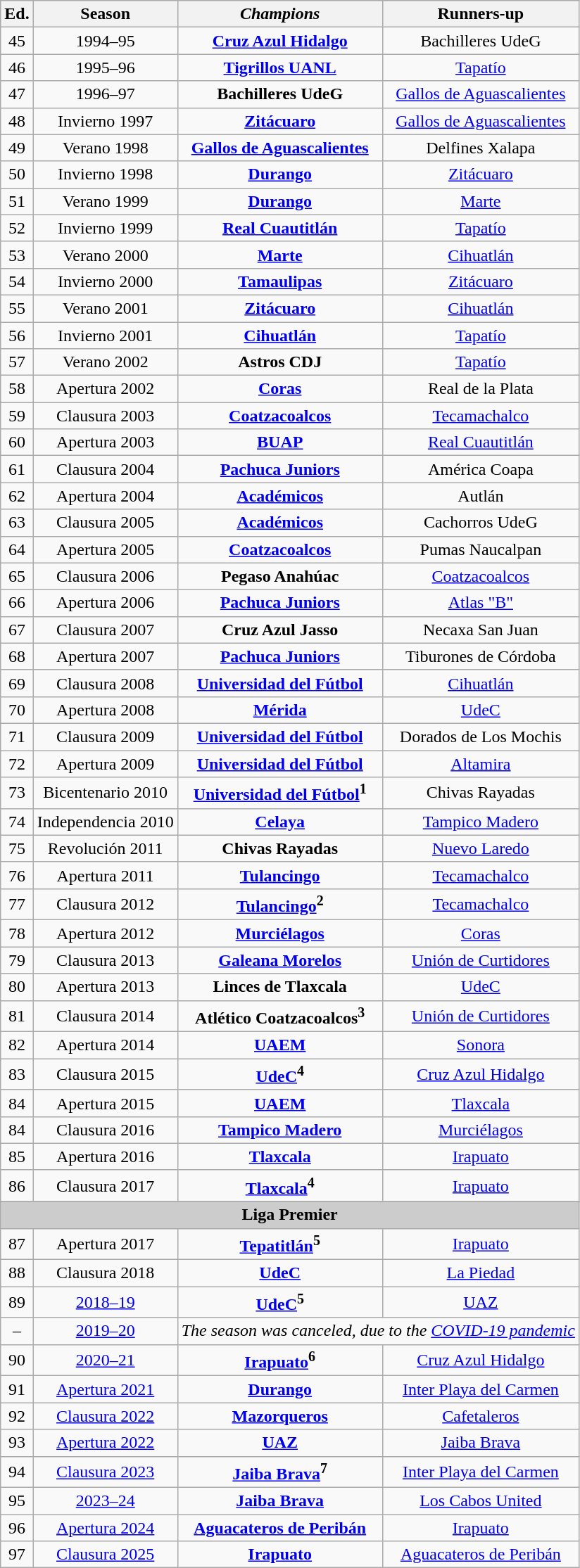<table class="wikitable" style="text-align: center;">
<tr>
<th>Ed.</th>
<th>Season</th>
<th><em>Champions</em></th>
<th>Runners-up</th>
</tr>
<tr>
<td>45</td>
<td>1994–95</td>
<td><strong><a href='#'>Cruz Azul Hidalgo</a></strong></td>
<td>Bachilleres UdeG</td>
</tr>
<tr>
<td>46</td>
<td>1995–96</td>
<td><strong><a href='#'>Tigrillos UANL</a></strong></td>
<td><a href='#'>Tapatío</a></td>
</tr>
<tr>
<td>47</td>
<td>1996–97</td>
<td><strong>Bachilleres UdeG</strong></td>
<td><a href='#'>Gallos de Aguascalientes</a></td>
</tr>
<tr>
<td>48</td>
<td>Invierno 1997</td>
<td><strong><a href='#'>Zitácuaro</a></strong></td>
<td><a href='#'>Gallos de Aguascalientes</a></td>
</tr>
<tr>
<td>49</td>
<td>Verano 1998</td>
<td><strong><a href='#'>Gallos de Aguascalientes</a></strong></td>
<td>Delfines Xalapa</td>
</tr>
<tr>
<td>50</td>
<td>Invierno 1998</td>
<td><strong><a href='#'>Durango</a></strong></td>
<td><a href='#'>Zitácuaro</a></td>
</tr>
<tr>
<td>51</td>
<td>Verano 1999</td>
<td><strong><a href='#'>Durango</a></strong></td>
<td><a href='#'>Marte</a></td>
</tr>
<tr>
<td>52</td>
<td>Invierno 1999</td>
<td><strong><a href='#'>Real Cuautitlán</a></strong></td>
<td><a href='#'>Tapatío</a></td>
</tr>
<tr>
<td>53</td>
<td>Verano 2000</td>
<td><strong><a href='#'>Marte</a></strong></td>
<td><a href='#'>Cihuatlán</a></td>
</tr>
<tr>
<td>54</td>
<td>Invierno 2000</td>
<td><strong><a href='#'>Tamaulipas</a></strong></td>
<td><a href='#'>Zitácuaro</a></td>
</tr>
<tr>
<td>55</td>
<td>Verano 2001</td>
<td><strong><a href='#'>Zitácuaro</a></strong></td>
<td><a href='#'>Cihuatlán</a></td>
</tr>
<tr>
<td>56</td>
<td>Invierno 2001</td>
<td><strong><a href='#'>Cihuatlán</a></strong></td>
<td><a href='#'>Tapatío</a></td>
</tr>
<tr>
<td>57</td>
<td>Verano 2002</td>
<td><strong>Astros CDJ</strong></td>
<td><a href='#'>Tapatío</a></td>
</tr>
<tr>
<td>58</td>
<td>Apertura 2002</td>
<td><strong><a href='#'>Coras</a></strong></td>
<td>Real de la Plata</td>
</tr>
<tr>
<td>59</td>
<td>Clausura 2003</td>
<td><strong><a href='#'>Coatzacoalcos</a></strong></td>
<td><a href='#'>Tecamachalco</a></td>
</tr>
<tr>
<td>60</td>
<td>Apertura 2003</td>
<td><strong><a href='#'>BUAP</a></strong></td>
<td><a href='#'>Real Cuautitlán</a></td>
</tr>
<tr>
<td>61</td>
<td>Clausura 2004</td>
<td><strong><a href='#'>Pachuca Juniors</a></strong></td>
<td>América Coapa</td>
</tr>
<tr>
<td>62</td>
<td>Apertura 2004</td>
<td><strong><a href='#'>Académicos</a></strong></td>
<td>Autlán</td>
</tr>
<tr>
<td>63</td>
<td>Clausura 2005</td>
<td><strong><a href='#'>Académicos</a></strong></td>
<td>Cachorros UdeG</td>
</tr>
<tr>
<td>64</td>
<td>Apertura 2005</td>
<td><strong><a href='#'>Coatzacoalcos</a></strong></td>
<td>Pumas Naucalpan</td>
</tr>
<tr>
<td>65</td>
<td>Clausura 2006</td>
<td><strong>Pegaso Anahúac</strong></td>
<td><a href='#'>Coatzacoalcos</a></td>
</tr>
<tr>
<td>66</td>
<td>Apertura 2006</td>
<td><strong><a href='#'>Pachuca Juniors</a></strong></td>
<td><a href='#'>Atlas "B"</a></td>
</tr>
<tr>
<td>67</td>
<td>Clausura 2007</td>
<td><strong>Cruz Azul Jasso</strong></td>
<td>Necaxa San Juan</td>
</tr>
<tr>
<td>68</td>
<td>Apertura 2007</td>
<td><strong><a href='#'>Pachuca Juniors</a></strong></td>
<td>Tiburones de Córdoba</td>
</tr>
<tr>
<td>69</td>
<td>Clausura 2008</td>
<td><strong><a href='#'>Universidad del Fútbol</a></strong></td>
<td><a href='#'>Cihuatlán</a></td>
</tr>
<tr>
<td>70</td>
<td>Apertura 2008</td>
<td><strong><a href='#'>Mérida</a></strong></td>
<td><a href='#'>UdeC</a></td>
</tr>
<tr>
<td>71</td>
<td>Clausura 2009</td>
<td><strong><a href='#'>Universidad del Fútbol</a></strong></td>
<td>Dorados de Los Mochis</td>
</tr>
<tr>
<td>72</td>
<td>Apertura 2009</td>
<td><strong><a href='#'>Universidad del Fútbol</a></strong></td>
<td><a href='#'>Altamira</a></td>
</tr>
<tr>
<td>73</td>
<td>Bicentenario 2010</td>
<td><strong><a href='#'>Universidad del Fútbol</a></strong><sup><strong>1</strong></sup></td>
<td>Chivas Rayadas</td>
</tr>
<tr>
<td>74</td>
<td>Independencia 2010</td>
<td><strong><a href='#'>Celaya</a></strong></td>
<td><a href='#'>Tampico Madero</a></td>
</tr>
<tr>
<td>75</td>
<td>Revolución 2011</td>
<td><strong>Chivas Rayadas</strong></td>
<td><a href='#'>Nuevo Laredo</a></td>
</tr>
<tr>
<td>76</td>
<td>Apertura 2011</td>
<td><strong><a href='#'>Tulancingo</a></strong></td>
<td><a href='#'>Tecamachalco</a></td>
</tr>
<tr>
<td>77</td>
<td>Clausura 2012</td>
<td><strong><a href='#'>Tulancingo</a></strong><sup><strong>2</strong></sup></td>
<td><a href='#'>Tecamachalco</a></td>
</tr>
<tr>
<td>78</td>
<td>Apertura 2012</td>
<td><strong><a href='#'>Murciélagos</a></strong></td>
<td><a href='#'>Coras</a></td>
</tr>
<tr>
<td>79</td>
<td>Clausura 2013</td>
<td><strong><a href='#'>Galeana Morelos</a></strong></td>
<td><a href='#'>Unión de Curtidores</a></td>
</tr>
<tr>
<td>80</td>
<td>Apertura 2013</td>
<td><strong>Linces de Tlaxcala</strong></td>
<td><a href='#'>UdeC</a></td>
</tr>
<tr>
<td>81</td>
<td>Clausura 2014</td>
<td><strong>Atlético Coatzacoalcos</strong><sup><strong>3</strong></sup></td>
<td><a href='#'>Unión de Curtidores</a></td>
</tr>
<tr>
<td>82</td>
<td>Apertura 2014</td>
<td><strong><a href='#'>UAEM</a></strong></td>
<td><a href='#'>Sonora</a></td>
</tr>
<tr>
<td>83</td>
<td>Clausura 2015</td>
<td><strong><a href='#'>UdeC</a></strong><sup><strong>4</strong></sup></td>
<td><a href='#'>Cruz Azul Hidalgo</a></td>
</tr>
<tr>
<td>84</td>
<td>Apertura 2015</td>
<td><strong><a href='#'>UAEM</a></strong></td>
<td><a href='#'>Tlaxcala</a></td>
</tr>
<tr>
<td>84</td>
<td>Clausura 2016</td>
<td><strong><a href='#'>Tampico Madero</a></strong></td>
<td><a href='#'>Murciélagos</a></td>
</tr>
<tr>
<td>85</td>
<td>Apertura 2016</td>
<td><strong><a href='#'>Tlaxcala</a></strong></td>
<td><a href='#'>Irapuato</a></td>
</tr>
<tr>
<td>86</td>
<td>Clausura 2017</td>
<td><strong><a href='#'>Tlaxcala</a></strong><sup><strong>4</strong></sup></td>
<td><a href='#'>Irapuato</a></td>
</tr>
<tr>
</tr>
<tr bgcolor=#cccccc align=center>
<td colspan=4><strong>Liga Premier</strong></td>
</tr>
<tr>
<td>87</td>
<td>Apertura 2017</td>
<td><strong><a href='#'>Tepatitlán</a></strong><sup><strong>5</strong></sup></td>
<td><a href='#'>Irapuato</a></td>
</tr>
<tr>
<td>88</td>
<td>Clausura 2018</td>
<td><strong><a href='#'>UdeC</a></strong></td>
<td><a href='#'>La Piedad</a></td>
</tr>
<tr>
<td>89</td>
<td><a href='#'>2018–19</a></td>
<td><strong><a href='#'>UdeC</a></strong><sup><strong>5</strong></sup></td>
<td><a href='#'>UAZ</a></td>
</tr>
<tr>
<td>–</td>
<td><a href='#'>2019–20</a></td>
<td colspan=2><em>The season was canceled, due to the <a href='#'>COVID-19 pandemic</a></em></td>
</tr>
<tr>
<td>90</td>
<td><a href='#'>2020–21</a></td>
<td><strong><a href='#'>Irapuato</a></strong><sup><strong>6</strong></sup></td>
<td><a href='#'>Cruz Azul Hidalgo</a></td>
</tr>
<tr>
<td>91</td>
<td><a href='#'>Apertura 2021</a></td>
<td><strong><a href='#'>Durango</a></strong></td>
<td><a href='#'>Inter Playa del Carmen</a></td>
</tr>
<tr>
<td>92</td>
<td><a href='#'>Clausura 2022</a></td>
<td><strong><a href='#'>Mazorqueros</a></strong></td>
<td><a href='#'>Cafetaleros</a></td>
</tr>
<tr>
<td>93</td>
<td><a href='#'>Apertura 2022</a></td>
<td><strong><a href='#'>UAZ</a></strong></td>
<td><a href='#'>Jaiba Brava</a></td>
</tr>
<tr>
<td>94</td>
<td><a href='#'>Clausura 2023</a></td>
<td><strong><a href='#'>Jaiba Brava</a></strong><sup><strong>7</strong></sup></td>
<td><a href='#'>Inter Playa del Carmen</a></td>
</tr>
<tr>
<td>95</td>
<td><a href='#'>2023–24</a></td>
<td><strong><a href='#'>Jaiba Brava</a></strong></td>
<td><a href='#'>Los Cabos United</a></td>
</tr>
<tr>
<td>96</td>
<td><a href='#'>Apertura 2024</a></td>
<td><strong><a href='#'>Aguacateros de Peribán</a></strong></td>
<td><a href='#'>Irapuato</a></td>
</tr>
<tr>
<td>97</td>
<td><a href='#'>Clausura 2025</a></td>
<td><strong><a href='#'>Irapuato</a></strong></td>
<td><a href='#'>Aguacateros de Peribán</a></td>
</tr>
</table>
